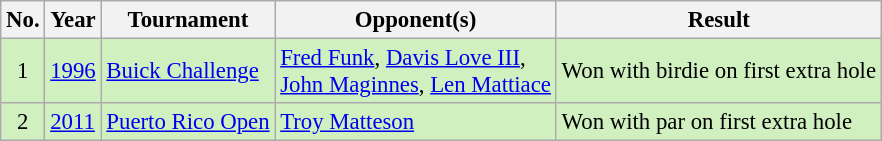<table class="wikitable" style="font-size:95%;">
<tr>
<th>No.</th>
<th>Year</th>
<th>Tournament</th>
<th>Opponent(s)</th>
<th>Result</th>
</tr>
<tr style="background:#D0F0C0;">
<td align=center>1</td>
<td><a href='#'>1996</a></td>
<td><a href='#'>Buick Challenge</a></td>
<td> <a href='#'>Fred Funk</a>,  <a href='#'>Davis Love III</a>,<br> <a href='#'>John Maginnes</a>,  <a href='#'>Len Mattiace</a></td>
<td>Won with birdie on first extra hole</td>
</tr>
<tr style="background:#D0F0C0;">
<td align=center>2</td>
<td><a href='#'>2011</a></td>
<td><a href='#'>Puerto Rico Open</a></td>
<td> <a href='#'>Troy Matteson</a></td>
<td>Won with par on first extra hole</td>
</tr>
</table>
